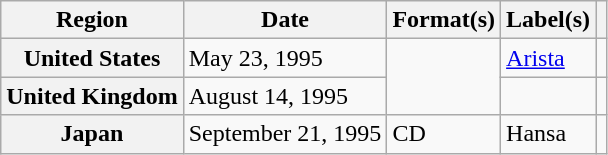<table class="wikitable plainrowheaders">
<tr>
<th scope="col">Region</th>
<th scope="col">Date</th>
<th scope="col">Format(s)</th>
<th scope="col">Label(s)</th>
<th scope="col"></th>
</tr>
<tr>
<th scope="row">United States</th>
<td>May 23, 1995</td>
<td rowspan="2"></td>
<td><a href='#'>Arista</a></td>
<td></td>
</tr>
<tr>
<th scope="row">United Kingdom</th>
<td>August 14, 1995</td>
<td></td>
<td></td>
</tr>
<tr>
<th scope="row">Japan</th>
<td>September 21, 1995</td>
<td>CD</td>
<td>Hansa</td>
<td></td>
</tr>
</table>
